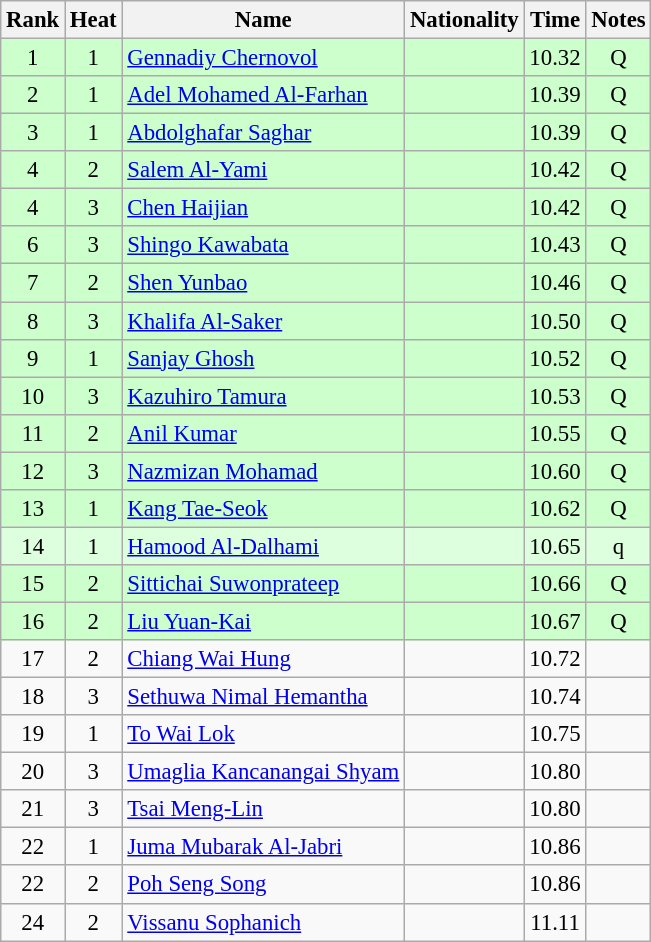<table class="wikitable sortable" style="text-align:center; font-size:95%">
<tr>
<th>Rank</th>
<th>Heat</th>
<th>Name</th>
<th>Nationality</th>
<th>Time</th>
<th>Notes</th>
</tr>
<tr bgcolor=ccffcc>
<td>1</td>
<td>1</td>
<td align=left><a href='#'>Gennadiy Chernovol</a></td>
<td align=left></td>
<td>10.32</td>
<td>Q</td>
</tr>
<tr bgcolor=ccffcc>
<td>2</td>
<td>1</td>
<td align=left><a href='#'>Adel Mohamed Al-Farhan</a></td>
<td align=left></td>
<td>10.39</td>
<td>Q</td>
</tr>
<tr bgcolor=ccffcc>
<td>3</td>
<td>1</td>
<td align=left><a href='#'>Abdolghafar Saghar</a></td>
<td align=left></td>
<td>10.39</td>
<td>Q</td>
</tr>
<tr bgcolor=ccffcc>
<td>4</td>
<td>2</td>
<td align=left><a href='#'>Salem Al-Yami</a></td>
<td align=left></td>
<td>10.42</td>
<td>Q</td>
</tr>
<tr bgcolor=ccffcc>
<td>4</td>
<td>3</td>
<td align=left><a href='#'>Chen Haijian</a></td>
<td align=left></td>
<td>10.42</td>
<td>Q</td>
</tr>
<tr bgcolor=ccffcc>
<td>6</td>
<td>3</td>
<td align=left><a href='#'>Shingo Kawabata</a></td>
<td align=left></td>
<td>10.43</td>
<td>Q</td>
</tr>
<tr bgcolor=ccffcc>
<td>7</td>
<td>2</td>
<td align=left><a href='#'>Shen Yunbao</a></td>
<td align=left></td>
<td>10.46</td>
<td>Q</td>
</tr>
<tr bgcolor=ccffcc>
<td>8</td>
<td>3</td>
<td align=left><a href='#'>Khalifa Al-Saker</a></td>
<td align=left></td>
<td>10.50</td>
<td>Q</td>
</tr>
<tr bgcolor=ccffcc>
<td>9</td>
<td>1</td>
<td align=left><a href='#'>Sanjay Ghosh</a></td>
<td align=left></td>
<td>10.52</td>
<td>Q</td>
</tr>
<tr bgcolor=ccffcc>
<td>10</td>
<td>3</td>
<td align=left><a href='#'>Kazuhiro Tamura</a></td>
<td align=left></td>
<td>10.53</td>
<td>Q</td>
</tr>
<tr bgcolor=ccffcc>
<td>11</td>
<td>2</td>
<td align=left><a href='#'>Anil Kumar</a></td>
<td align=left></td>
<td>10.55</td>
<td>Q</td>
</tr>
<tr bgcolor=ccffcc>
<td>12</td>
<td>3</td>
<td align=left><a href='#'>Nazmizan Mohamad</a></td>
<td align=left></td>
<td>10.60</td>
<td>Q</td>
</tr>
<tr bgcolor=ccffcc>
<td>13</td>
<td>1</td>
<td align=left><a href='#'>Kang Tae-Seok</a></td>
<td align=left></td>
<td>10.62</td>
<td>Q</td>
</tr>
<tr bgcolor=ddffdd>
<td>14</td>
<td>1</td>
<td align=left><a href='#'>Hamood Al-Dalhami</a></td>
<td align=left></td>
<td>10.65</td>
<td>q</td>
</tr>
<tr bgcolor=ccffcc>
<td>15</td>
<td>2</td>
<td align=left><a href='#'>Sittichai Suwonprateep</a></td>
<td align=left></td>
<td>10.66</td>
<td>Q</td>
</tr>
<tr bgcolor=ccffcc>
<td>16</td>
<td>2</td>
<td align=left><a href='#'>Liu Yuan-Kai</a></td>
<td align=left></td>
<td>10.67</td>
<td>Q</td>
</tr>
<tr>
<td>17</td>
<td>2</td>
<td align=left><a href='#'>Chiang Wai Hung</a></td>
<td align=left></td>
<td>10.72</td>
<td></td>
</tr>
<tr>
<td>18</td>
<td>3</td>
<td align=left><a href='#'>Sethuwa Nimal Hemantha</a></td>
<td align=left></td>
<td>10.74</td>
<td></td>
</tr>
<tr>
<td>19</td>
<td>1</td>
<td align=left><a href='#'>To Wai Lok</a></td>
<td align=left></td>
<td>10.75</td>
<td></td>
</tr>
<tr>
<td>20</td>
<td>3</td>
<td align=left><a href='#'>Umaglia Kancanangai Shyam</a></td>
<td align=left></td>
<td>10.80</td>
<td></td>
</tr>
<tr>
<td>21</td>
<td>3</td>
<td align=left><a href='#'>Tsai Meng-Lin</a></td>
<td align=left></td>
<td>10.80</td>
<td></td>
</tr>
<tr>
<td>22</td>
<td>1</td>
<td align=left><a href='#'>Juma Mubarak Al-Jabri</a></td>
<td align=left></td>
<td>10.86</td>
<td></td>
</tr>
<tr>
<td>22</td>
<td>2</td>
<td align=left><a href='#'>Poh Seng Song</a></td>
<td align=left></td>
<td>10.86</td>
<td></td>
</tr>
<tr>
<td>24</td>
<td>2</td>
<td align=left><a href='#'>Vissanu Sophanich</a></td>
<td align=left></td>
<td>11.11</td>
<td></td>
</tr>
</table>
